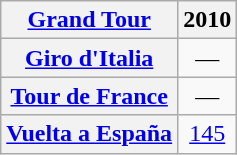<table class="wikitable plainrowheaders">
<tr>
<th scope="col"><a href='#'>Grand Tour</a></th>
<th scope="col">2010</th>
</tr>
<tr style="text-align:center;">
<th scope="row"> <a href='#'>Giro d'Italia</a></th>
<td>—</td>
</tr>
<tr style="text-align:center;">
<th scope="row"> <a href='#'>Tour de France</a></th>
<td>—</td>
</tr>
<tr style="text-align:center;">
<th scope="row"> <a href='#'>Vuelta a España</a></th>
<td><a href='#'>145</a></td>
</tr>
</table>
